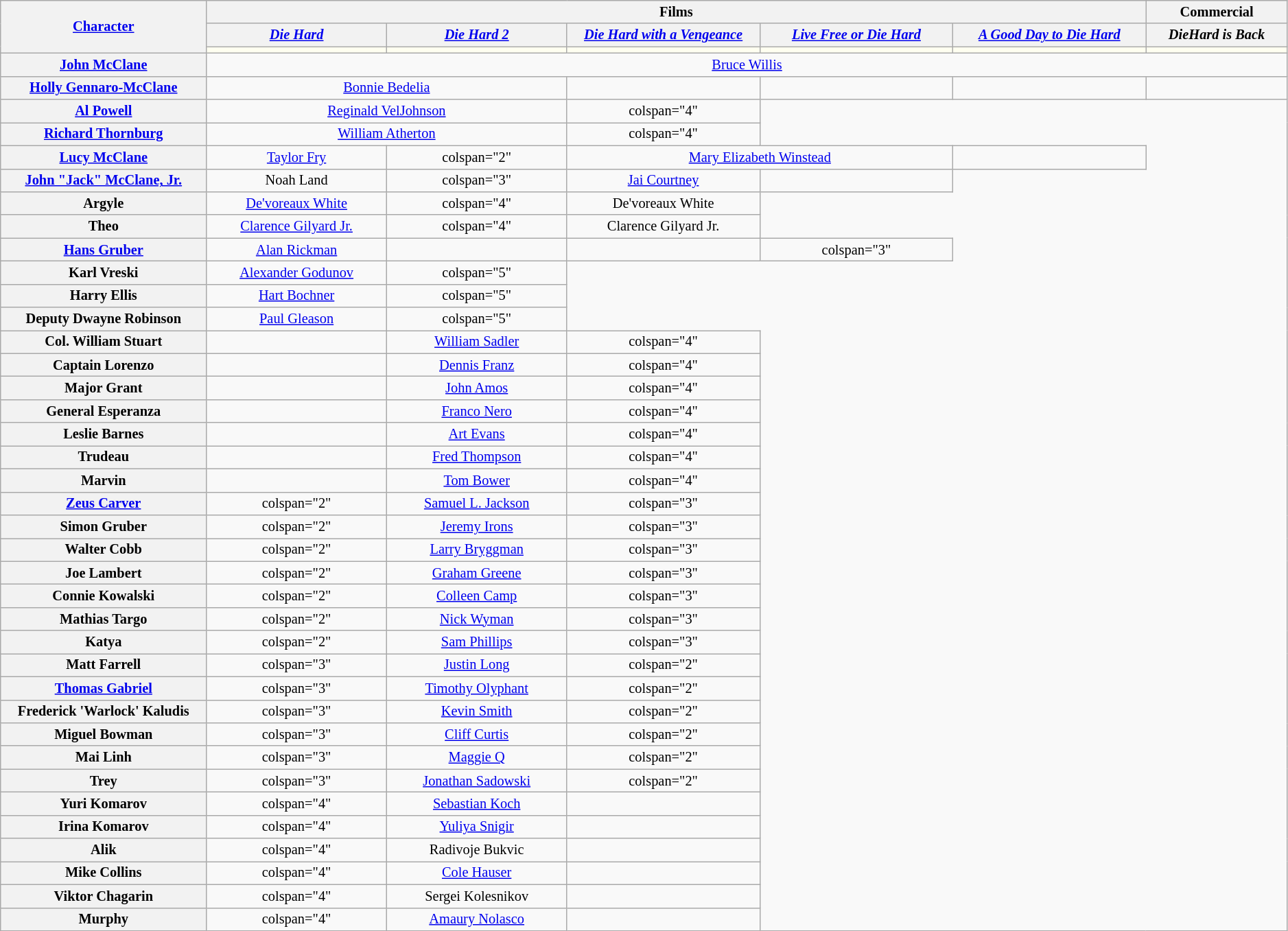<table class="wikitable" style="text-align:center; width:99%; font-size:85%">
<tr>
<th rowspan="3" style="width:16%;"><a href='#'>Character</a></th>
<th colspan="5" style="text-align:center;">Films</th>
<th style="text-align:center;">Commercial</th>
</tr>
<tr>
<th style="text-align:center; width:14%;"><em><a href='#'>Die Hard</a></em></th>
<th style="text-align:center; width:14%;"><em><a href='#'>Die Hard 2</a></em></th>
<th style="text-align:center; width:15%;"><em><a href='#'>Die Hard with a Vengeance</a></em></th>
<th style="text-align:center; width:15%;"><em><a href='#'>Live Free or Die Hard</a></em></th>
<th style="text-align:center; width:15%;"><em><a href='#'>A Good Day to Die Hard</a></em></th>
<th style="text-align:center; width:14%;"><em>DieHard is Back</em></th>
</tr>
<tr>
<td style="background:ivory;"></td>
<td style="background:ivory;"></td>
<td style="background:ivory;"></td>
<td style="background:ivory;"></td>
<td style="background:ivory;"></td>
<td style="background:ivory;"></td>
</tr>
<tr>
<th><a href='#'>John McClane</a></th>
<td colspan="6"><a href='#'>Bruce Willis</a></td>
</tr>
<tr>
<th><a href='#'>Holly Gennaro-McClane</a></th>
<td colspan="2"><a href='#'>Bonnie Bedelia</a></td>
<td></td>
<td></td>
<td></td>
<td></td>
</tr>
<tr>
<th><a href='#'>Al Powell</a></th>
<td colspan="2"><a href='#'>Reginald VelJohnson</a></td>
<td>colspan="4" </td>
</tr>
<tr>
<th><a href='#'>Richard Thornburg</a></th>
<td colspan="2"><a href='#'>William Atherton</a></td>
<td>colspan="4" </td>
</tr>
<tr>
<th><a href='#'>Lucy McClane</a></th>
<td><a href='#'>Taylor Fry</a></td>
<td>colspan="2" </td>
<td colspan="2"><a href='#'>Mary Elizabeth Winstead</a></td>
<td></td>
</tr>
<tr>
<th><a href='#'>John "Jack" McClane, Jr.</a></th>
<td>Noah Land</td>
<td>colspan="3" </td>
<td><a href='#'>Jai Courtney</a></td>
<td></td>
</tr>
<tr>
<th>Argyle</th>
<td><a href='#'>De'voreaux White</a></td>
<td>colspan="4" </td>
<td>De'voreaux White</td>
</tr>
<tr>
<th>Theo</th>
<td><a href='#'>Clarence Gilyard Jr.</a></td>
<td>colspan="4" </td>
<td>Clarence Gilyard Jr.</td>
</tr>
<tr>
<th><a href='#'>Hans Gruber</a></th>
<td><a href='#'>Alan Rickman</a></td>
<td></td>
<td></td>
<td>colspan="3" </td>
</tr>
<tr>
<th>Karl Vreski</th>
<td><a href='#'>Alexander Godunov</a></td>
<td>colspan="5" </td>
</tr>
<tr>
<th>Harry Ellis</th>
<td><a href='#'>Hart Bochner</a></td>
<td>colspan="5" </td>
</tr>
<tr>
<th>Deputy Dwayne Robinson</th>
<td><a href='#'>Paul Gleason</a></td>
<td>colspan="5" </td>
</tr>
<tr>
<th>Col. William Stuart</th>
<td></td>
<td><a href='#'>William Sadler</a></td>
<td>colspan="4" </td>
</tr>
<tr>
<th>Captain Lorenzo</th>
<td></td>
<td><a href='#'>Dennis Franz</a></td>
<td>colspan="4" </td>
</tr>
<tr>
<th>Major Grant</th>
<td></td>
<td><a href='#'>John Amos</a></td>
<td>colspan="4" </td>
</tr>
<tr>
<th>General Esperanza</th>
<td></td>
<td><a href='#'>Franco Nero</a></td>
<td>colspan="4" </td>
</tr>
<tr>
<th>Leslie Barnes</th>
<td></td>
<td><a href='#'>Art Evans</a></td>
<td>colspan="4" </td>
</tr>
<tr>
<th>Trudeau</th>
<td></td>
<td><a href='#'>Fred Thompson</a></td>
<td>colspan="4" </td>
</tr>
<tr>
<th>Marvin</th>
<td></td>
<td><a href='#'>Tom Bower</a></td>
<td>colspan="4" </td>
</tr>
<tr>
<th><a href='#'>Zeus Carver</a></th>
<td>colspan="2" </td>
<td><a href='#'>Samuel L. Jackson</a></td>
<td>colspan="3" </td>
</tr>
<tr>
<th>Simon Gruber</th>
<td>colspan="2" </td>
<td><a href='#'>Jeremy Irons</a></td>
<td>colspan="3" </td>
</tr>
<tr>
<th>Walter Cobb</th>
<td>colspan="2" </td>
<td><a href='#'>Larry Bryggman</a></td>
<td>colspan="3" </td>
</tr>
<tr>
<th>Joe Lambert</th>
<td>colspan="2" </td>
<td><a href='#'>Graham Greene</a></td>
<td>colspan="3" </td>
</tr>
<tr>
<th>Connie Kowalski</th>
<td>colspan="2" </td>
<td><a href='#'>Colleen Camp</a></td>
<td>colspan="3" </td>
</tr>
<tr>
<th>Mathias Targo</th>
<td>colspan="2" </td>
<td><a href='#'>Nick Wyman</a></td>
<td>colspan="3" </td>
</tr>
<tr>
<th>Katya</th>
<td>colspan="2" </td>
<td><a href='#'>Sam Phillips</a></td>
<td>colspan="3" </td>
</tr>
<tr>
<th>Matt Farrell</th>
<td>colspan="3" </td>
<td><a href='#'>Justin Long</a></td>
<td>colspan="2" </td>
</tr>
<tr>
<th><a href='#'>Thomas Gabriel</a></th>
<td>colspan="3" </td>
<td><a href='#'>Timothy Olyphant</a></td>
<td>colspan="2" </td>
</tr>
<tr>
<th>Frederick 'Warlock' Kaludis</th>
<td>colspan="3" </td>
<td><a href='#'>Kevin Smith</a></td>
<td>colspan="2" </td>
</tr>
<tr>
<th>Miguel Bowman</th>
<td>colspan="3" </td>
<td><a href='#'>Cliff Curtis</a></td>
<td>colspan="2" </td>
</tr>
<tr>
<th>Mai Linh</th>
<td>colspan="3" </td>
<td><a href='#'>Maggie Q</a></td>
<td>colspan="2" </td>
</tr>
<tr>
<th>Trey</th>
<td>colspan="3" </td>
<td><a href='#'>Jonathan Sadowski</a></td>
<td>colspan="2" </td>
</tr>
<tr>
<th>Yuri Komarov</th>
<td>colspan="4" </td>
<td><a href='#'>Sebastian Koch</a></td>
<td></td>
</tr>
<tr>
<th>Irina Komarov</th>
<td>colspan="4" </td>
<td><a href='#'>Yuliya Snigir</a></td>
<td></td>
</tr>
<tr>
<th>Alik</th>
<td>colspan="4" </td>
<td>Radivoje Bukvic</td>
<td></td>
</tr>
<tr>
<th>Mike Collins</th>
<td>colspan="4" </td>
<td><a href='#'>Cole Hauser</a></td>
<td></td>
</tr>
<tr>
<th>Viktor Chagarin</th>
<td>colspan="4" </td>
<td>Sergei Kolesnikov</td>
<td></td>
</tr>
<tr>
<th>Murphy</th>
<td>colspan="4" </td>
<td><a href='#'>Amaury Nolasco</a></td>
<td></td>
</tr>
</table>
